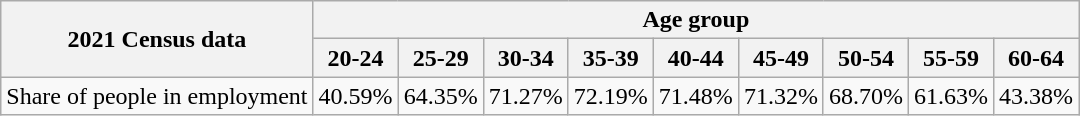<table class="wikitable">
<tr>
<th rowspan="2">2021 Census data</th>
<th colspan="9">Age group</th>
</tr>
<tr>
<th>20-24</th>
<th>25-29</th>
<th>30-34</th>
<th>35-39</th>
<th>40-44</th>
<th>45-49</th>
<th>50-54</th>
<th>55-59</th>
<th>60-64</th>
</tr>
<tr>
<td>Share of people in employment</td>
<td>40.59%</td>
<td>64.35%</td>
<td>71.27%</td>
<td>72.19%</td>
<td>71.48%</td>
<td>71.32%</td>
<td>68.70%</td>
<td>61.63%</td>
<td>43.38%</td>
</tr>
</table>
